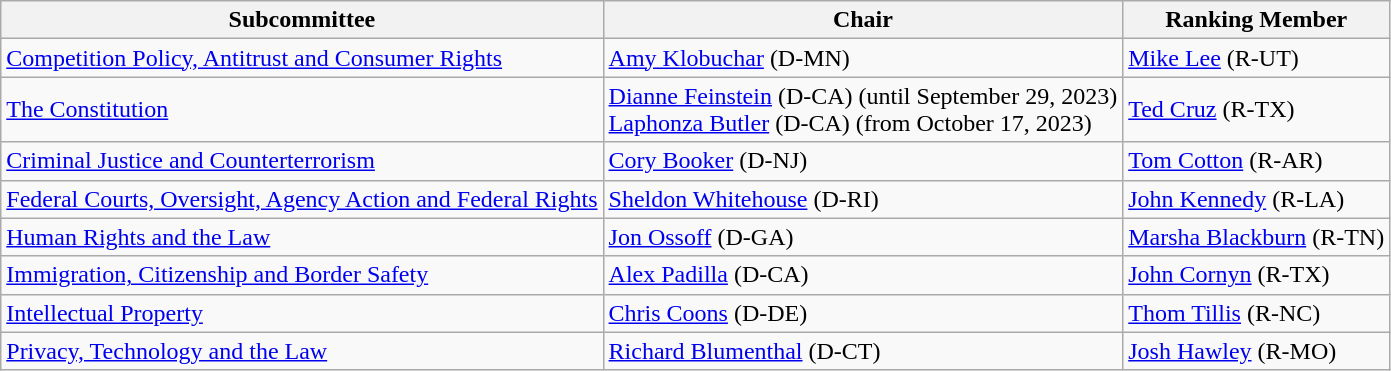<table class="wikitable">
<tr>
<th>Subcommittee</th>
<th>Chair</th>
<th>Ranking Member</th>
</tr>
<tr>
<td><a href='#'>Competition Policy, Antitrust and Consumer Rights</a></td>
<td><a href='#'>Amy Klobuchar</a> (D-MN)</td>
<td><a href='#'>Mike Lee</a> (R-UT)</td>
</tr>
<tr>
<td><a href='#'>The Constitution</a></td>
<td><a href='#'>Dianne Feinstein</a> (D-CA) (until September 29, 2023)<br><a href='#'>Laphonza Butler</a> (D-CA) (from October 17, 2023)</td>
<td><a href='#'>Ted Cruz</a> (R-TX)</td>
</tr>
<tr>
<td><a href='#'>Criminal Justice and Counterterrorism</a></td>
<td><a href='#'>Cory Booker</a> (D-NJ)</td>
<td><a href='#'>Tom Cotton</a> (R-AR)</td>
</tr>
<tr>
<td><a href='#'>Federal Courts, Oversight, Agency Action and Federal Rights</a></td>
<td><a href='#'>Sheldon Whitehouse</a> (D-RI)</td>
<td><a href='#'>John Kennedy</a> (R-LA)</td>
</tr>
<tr>
<td><a href='#'>Human Rights and the Law</a></td>
<td><a href='#'>Jon Ossoff</a> (D-GA)</td>
<td><a href='#'>Marsha Blackburn</a> (R-TN)</td>
</tr>
<tr>
<td><a href='#'>Immigration, Citizenship and Border Safety</a></td>
<td><a href='#'>Alex Padilla</a> (D-CA)</td>
<td><a href='#'>John Cornyn</a> (R-TX)</td>
</tr>
<tr>
<td><a href='#'>Intellectual Property</a></td>
<td><a href='#'>Chris Coons</a> (D-DE)</td>
<td><a href='#'>Thom Tillis</a> (R-NC)</td>
</tr>
<tr>
<td><a href='#'>Privacy, Technology and the Law</a></td>
<td><a href='#'>Richard Blumenthal</a> (D-CT)</td>
<td><a href='#'>Josh Hawley</a> (R-MO)</td>
</tr>
</table>
